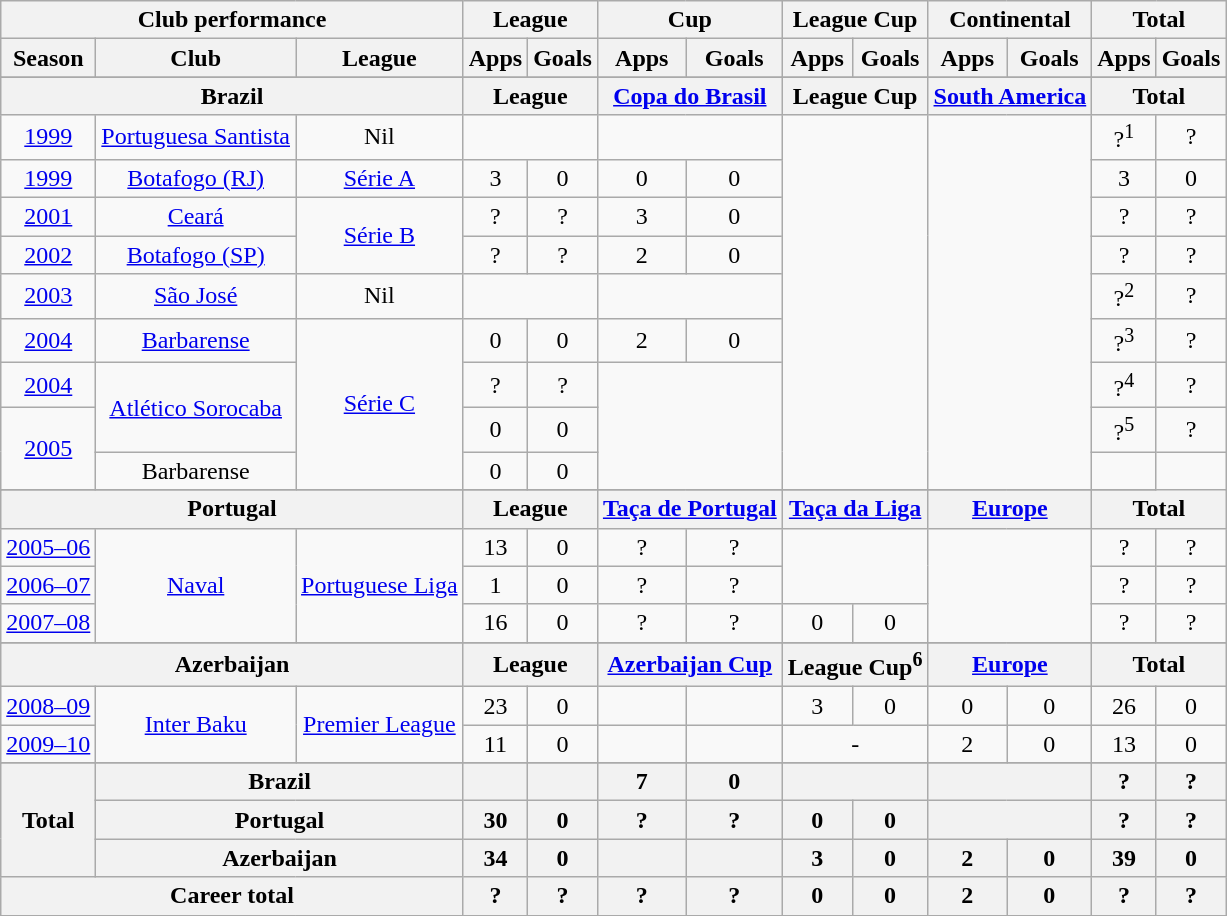<table class="wikitable" style="text-align:center">
<tr>
<th colspan=3>Club performance</th>
<th colspan=2>League</th>
<th colspan=2>Cup</th>
<th colspan=2>League Cup</th>
<th colspan=2>Continental</th>
<th colspan=2>Total</th>
</tr>
<tr>
<th>Season</th>
<th>Club</th>
<th>League</th>
<th>Apps</th>
<th>Goals</th>
<th>Apps</th>
<th>Goals</th>
<th>Apps</th>
<th>Goals</th>
<th>Apps</th>
<th>Goals</th>
<th>Apps</th>
<th>Goals</th>
</tr>
<tr>
</tr>
<tr>
<th colspan=3>Brazil</th>
<th colspan=2>League</th>
<th colspan=2><a href='#'>Copa do Brasil</a></th>
<th colspan=2>League Cup</th>
<th colspan=2><a href='#'>South America</a></th>
<th colspan=2>Total</th>
</tr>
<tr>
<td><a href='#'>1999</a></td>
<td><a href='#'>Portuguesa Santista</a></td>
<td>Nil</td>
<td colspan=2></td>
<td colspan=2></td>
<td rowspan=9 colspan=2></td>
<td rowspan=9 colspan=2></td>
<td>?<sup>1</sup></td>
<td>?</td>
</tr>
<tr>
<td><a href='#'>1999</a></td>
<td><a href='#'>Botafogo (RJ)</a></td>
<td><a href='#'>Série A</a></td>
<td>3</td>
<td>0</td>
<td>0</td>
<td>0</td>
<td>3</td>
<td>0</td>
</tr>
<tr>
<td><a href='#'>2001</a></td>
<td><a href='#'>Ceará</a></td>
<td rowspan=2><a href='#'>Série B</a></td>
<td>?</td>
<td>?</td>
<td>3</td>
<td>0</td>
<td>?</td>
<td>?</td>
</tr>
<tr>
<td><a href='#'>2002</a></td>
<td><a href='#'>Botafogo (SP)</a></td>
<td>?</td>
<td>?</td>
<td>2</td>
<td>0</td>
<td>?</td>
<td>?</td>
</tr>
<tr>
<td><a href='#'>2003</a></td>
<td><a href='#'>São José</a></td>
<td>Nil</td>
<td colspan=2></td>
<td colspan=2></td>
<td>?<sup>2</sup></td>
<td>?</td>
</tr>
<tr>
<td><a href='#'>2004</a></td>
<td><a href='#'>Barbarense</a></td>
<td rowspan=4><a href='#'>Série C</a></td>
<td>0</td>
<td>0</td>
<td>2</td>
<td>0</td>
<td>?<sup>3</sup></td>
<td>?</td>
</tr>
<tr>
<td><a href='#'>2004</a></td>
<td rowspan=2><a href='#'>Atlético Sorocaba</a></td>
<td>?</td>
<td>?</td>
<td rowspan=3 colspan=2></td>
<td>?<sup>4</sup></td>
<td>?</td>
</tr>
<tr>
<td rowspan=2><a href='#'>2005</a></td>
<td>0</td>
<td>0</td>
<td>?<sup>5</sup></td>
<td>?</td>
</tr>
<tr>
<td>Barbarense</td>
<td>0</td>
<td>0</td>
<td></td>
</tr>
<tr>
</tr>
<tr>
<th colspan=3>Portugal</th>
<th colspan=2>League</th>
<th colspan=2><a href='#'>Taça de Portugal</a></th>
<th colspan=2><a href='#'>Taça da Liga</a></th>
<th colspan=2><a href='#'>Europe</a></th>
<th colspan=2>Total</th>
</tr>
<tr>
<td><a href='#'>2005–06</a></td>
<td rowspan=3><a href='#'>Naval</a></td>
<td rowspan=3><a href='#'>Portuguese Liga</a></td>
<td>13</td>
<td>0</td>
<td>?</td>
<td>?</td>
<td colspan=2 rowspan=2></td>
<td colspan=2 rowspan=3></td>
<td>?</td>
<td>?</td>
</tr>
<tr>
<td><a href='#'>2006–07</a></td>
<td>1</td>
<td>0</td>
<td>?</td>
<td>?</td>
<td>?</td>
<td>?</td>
</tr>
<tr>
<td><a href='#'>2007–08</a></td>
<td>16</td>
<td>0</td>
<td>?</td>
<td>?</td>
<td>0</td>
<td>0</td>
<td>?</td>
<td>?</td>
</tr>
<tr>
</tr>
<tr>
<th colspan=3>Azerbaijan</th>
<th colspan=2>League</th>
<th colspan=2><a href='#'>Azerbaijan Cup</a></th>
<th colspan=2>League Cup<sup>6</sup></th>
<th colspan=2><a href='#'>Europe</a></th>
<th colspan=2>Total</th>
</tr>
<tr>
<td><a href='#'>2008–09</a></td>
<td rowspan=2><a href='#'>Inter Baku</a></td>
<td rowspan=2><a href='#'>Premier League</a></td>
<td>23</td>
<td>0</td>
<td></td>
<td></td>
<td>3</td>
<td>0</td>
<td>0</td>
<td>0</td>
<td>26</td>
<td>0</td>
</tr>
<tr>
<td><a href='#'>2009–10</a></td>
<td>11</td>
<td>0</td>
<td></td>
<td></td>
<td colspan="2">-</td>
<td>2</td>
<td>0</td>
<td>13</td>
<td>0</td>
</tr>
<tr>
</tr>
<tr>
<th rowspan=3>Total</th>
<th colspan=2>Brazil</th>
<th></th>
<th></th>
<th>7</th>
<th>0</th>
<th colspan=2></th>
<th colspan=2></th>
<th>?</th>
<th>?</th>
</tr>
<tr>
<th colspan=2>Portugal</th>
<th>30</th>
<th>0</th>
<th>?</th>
<th>?</th>
<th>0</th>
<th>0</th>
<th colspan=2></th>
<th>?</th>
<th>?</th>
</tr>
<tr>
<th colspan=2>Azerbaijan</th>
<th>34</th>
<th>0</th>
<th></th>
<th></th>
<th>3</th>
<th>0</th>
<th>2</th>
<th>0</th>
<th>39</th>
<th>0</th>
</tr>
<tr>
<th colspan=3>Career total</th>
<th>?</th>
<th>?</th>
<th>?</th>
<th>?</th>
<th>0</th>
<th>0</th>
<th>2</th>
<th>0</th>
<th>?</th>
<th>?</th>
</tr>
<tr>
</tr>
</table>
